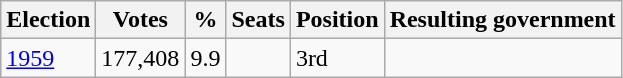<table class="wikitable">
<tr>
<th>Election</th>
<th>Votes</th>
<th>%</th>
<th>Seats</th>
<th>Position</th>
<th>Resulting government</th>
</tr>
<tr>
<td><a href='#'>1959</a></td>
<td>177,408</td>
<td>9.9</td>
<td></td>
<td>3rd</td>
<td></td>
</tr>
</table>
